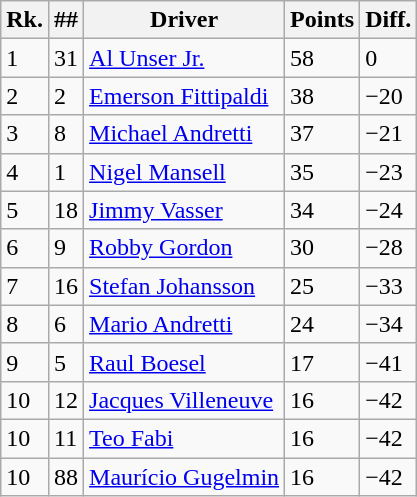<table class="wikitable">
<tr>
<th>Rk.</th>
<th>##</th>
<th>Driver</th>
<th>Points</th>
<th>Diff.</th>
</tr>
<tr>
<td>1</td>
<td>31</td>
<td> <a href='#'>Al Unser Jr.</a></td>
<td>58</td>
<td>0</td>
</tr>
<tr>
<td>2</td>
<td>2</td>
<td> <a href='#'>Emerson Fittipaldi</a></td>
<td>38</td>
<td>−20</td>
</tr>
<tr>
<td>3</td>
<td>8</td>
<td> <a href='#'>Michael Andretti</a></td>
<td>37</td>
<td>−21</td>
</tr>
<tr>
<td>4</td>
<td>1</td>
<td> <a href='#'>Nigel Mansell</a></td>
<td>35</td>
<td>−23</td>
</tr>
<tr>
<td>5</td>
<td>18</td>
<td> <a href='#'>Jimmy Vasser</a></td>
<td>34</td>
<td>−24</td>
</tr>
<tr>
<td>6</td>
<td>9</td>
<td> <a href='#'>Robby Gordon</a></td>
<td>30</td>
<td>−28</td>
</tr>
<tr>
<td>7</td>
<td>16</td>
<td> <a href='#'>Stefan Johansson</a></td>
<td>25</td>
<td>−33</td>
</tr>
<tr>
<td>8</td>
<td>6</td>
<td> <a href='#'>Mario Andretti</a></td>
<td>24</td>
<td>−34</td>
</tr>
<tr>
<td>9</td>
<td>5</td>
<td> <a href='#'>Raul Boesel</a></td>
<td>17</td>
<td>−41</td>
</tr>
<tr>
<td>10</td>
<td>12</td>
<td> <a href='#'>Jacques Villeneuve</a> <strong></strong></td>
<td>16</td>
<td>−42</td>
</tr>
<tr>
<td>10</td>
<td>11</td>
<td> <a href='#'>Teo Fabi</a></td>
<td>16</td>
<td>−42</td>
</tr>
<tr>
<td>10</td>
<td>88</td>
<td> <a href='#'>Maurício Gugelmin</a></td>
<td>16</td>
<td>−42</td>
</tr>
</table>
